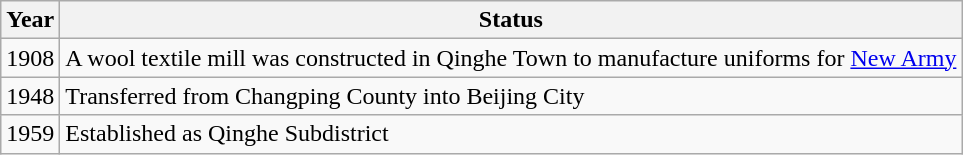<table class="wikitable">
<tr>
<th>Year</th>
<th>Status</th>
</tr>
<tr>
<td>1908</td>
<td>A wool textile mill was constructed in Qinghe Town to manufacture uniforms for <a href='#'>New Army</a></td>
</tr>
<tr>
<td>1948</td>
<td>Transferred from Changping County into Beijing City</td>
</tr>
<tr>
<td>1959</td>
<td>Established as Qinghe Subdistrict</td>
</tr>
</table>
